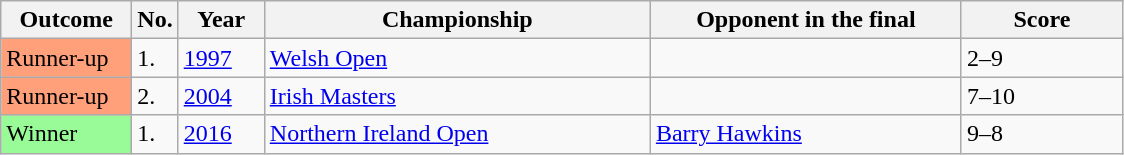<table class="sortable wikitable">
<tr>
<th width="80">Outcome</th>
<th width="20">No.</th>
<th width="50">Year</th>
<th width="250">Championship</th>
<th width="200">Opponent in the final</th>
<th width="100">Score</th>
</tr>
<tr>
<td style="background:#ffa07a;">Runner-up</td>
<td>1.</td>
<td><a href='#'>1997</a></td>
<td><a href='#'>Welsh Open</a></td>
<td> </td>
<td>2–9</td>
</tr>
<tr>
<td style="background:#ffa07a;">Runner-up</td>
<td>2.</td>
<td><a href='#'>2004</a></td>
<td><a href='#'>Irish Masters</a></td>
<td> </td>
<td>7–10</td>
</tr>
<tr>
<td style="background:#98FB98">Winner</td>
<td>1.</td>
<td><a href='#'>2016</a></td>
<td><a href='#'>Northern Ireland Open</a></td>
<td> <a href='#'>Barry Hawkins</a></td>
<td>9–8</td>
</tr>
</table>
